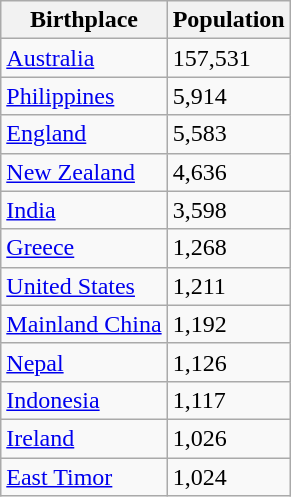<table class="wikitable" style="float:right;">
<tr>
<th>Birthplace</th>
<th>Population</th>
</tr>
<tr>
<td><a href='#'>Australia</a></td>
<td>157,531</td>
</tr>
<tr>
<td><a href='#'>Philippines</a></td>
<td>5,914</td>
</tr>
<tr>
<td><a href='#'>England</a></td>
<td>5,583</td>
</tr>
<tr>
<td><a href='#'>New Zealand</a></td>
<td>4,636</td>
</tr>
<tr>
<td><a href='#'>India</a></td>
<td>3,598</td>
</tr>
<tr>
<td><a href='#'>Greece</a></td>
<td>1,268</td>
</tr>
<tr>
<td><a href='#'>United States</a></td>
<td>1,211</td>
</tr>
<tr>
<td><a href='#'>Mainland China</a></td>
<td>1,192</td>
</tr>
<tr>
<td><a href='#'>Nepal</a></td>
<td>1,126</td>
</tr>
<tr>
<td><a href='#'>Indonesia</a></td>
<td>1,117</td>
</tr>
<tr>
<td><a href='#'>Ireland</a></td>
<td>1,026</td>
</tr>
<tr>
<td><a href='#'>East Timor</a></td>
<td>1,024</td>
</tr>
</table>
